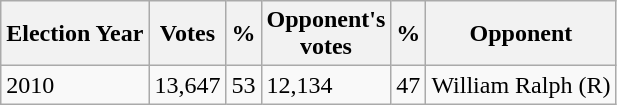<table class="wikitable">
<tr>
<th>Election Year</th>
<th>Votes</th>
<th>%</th>
<th>Opponent's<br>votes</th>
<th>%</th>
<th>Opponent</th>
</tr>
<tr>
<td>2010</td>
<td>13,647</td>
<td>53</td>
<td>12,134</td>
<td>47</td>
<td>William Ralph (R)</td>
</tr>
</table>
